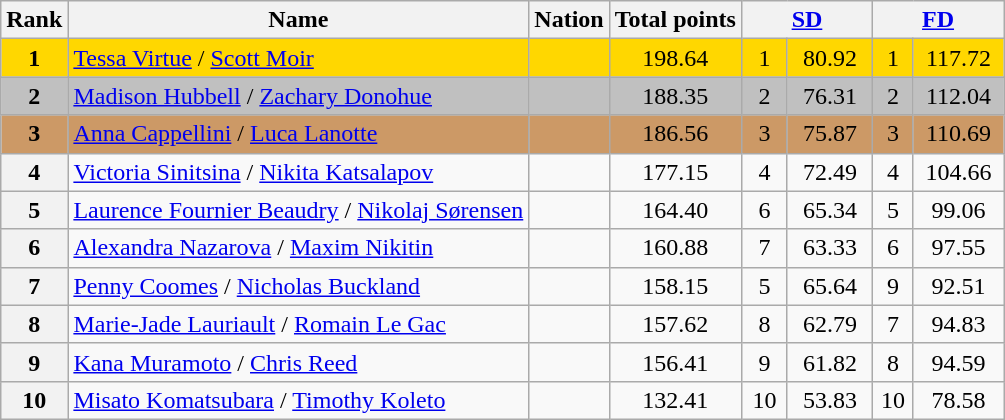<table class="wikitable sortable">
<tr>
<th>Rank</th>
<th>Name</th>
<th>Nation</th>
<th>Total points</th>
<th colspan="2" width="80px"><a href='#'>SD</a></th>
<th colspan="2" width="80px"><a href='#'>FD</a></th>
</tr>
<tr bgcolor="gold">
<td align="center"><strong>1</strong></td>
<td><a href='#'>Tessa Virtue</a> / <a href='#'>Scott Moir</a></td>
<td></td>
<td align="center">198.64</td>
<td align="center">1</td>
<td align="center">80.92</td>
<td align="center">1</td>
<td align="center">117.72</td>
</tr>
<tr bgcolor="silver">
<td align="center"><strong>2</strong></td>
<td><a href='#'>Madison Hubbell</a> / <a href='#'>Zachary Donohue</a></td>
<td></td>
<td align="center">188.35</td>
<td align="center">2</td>
<td align="center">76.31</td>
<td align="center">2</td>
<td align="center">112.04</td>
</tr>
<tr bgcolor="cc9966">
<td align="center"><strong>3</strong></td>
<td><a href='#'>Anna Cappellini</a> / <a href='#'>Luca Lanotte</a></td>
<td></td>
<td align="center">186.56</td>
<td align="center">3</td>
<td align="center">75.87</td>
<td align="center">3</td>
<td align="center">110.69</td>
</tr>
<tr>
<th>4</th>
<td><a href='#'>Victoria Sinitsina</a> / <a href='#'>Nikita Katsalapov</a></td>
<td></td>
<td align="center">177.15</td>
<td align="center">4</td>
<td align="center">72.49</td>
<td align="center">4</td>
<td align="center">104.66</td>
</tr>
<tr>
<th>5</th>
<td><a href='#'>Laurence Fournier Beaudry</a> / <a href='#'>Nikolaj Sørensen</a></td>
<td></td>
<td align="center">164.40</td>
<td align="center">6</td>
<td align="center">65.34</td>
<td align="center">5</td>
<td align="center">99.06</td>
</tr>
<tr>
<th>6</th>
<td><a href='#'>Alexandra Nazarova</a> / <a href='#'>Maxim Nikitin</a></td>
<td></td>
<td align="center">160.88</td>
<td align="center">7</td>
<td align="center">63.33</td>
<td align="center">6</td>
<td align="center">97.55</td>
</tr>
<tr>
<th>7</th>
<td><a href='#'>Penny Coomes</a> / <a href='#'>Nicholas Buckland</a></td>
<td></td>
<td align="center">158.15</td>
<td align="center">5</td>
<td align="center">65.64</td>
<td align="center">9</td>
<td align="center">92.51</td>
</tr>
<tr>
<th>8</th>
<td><a href='#'>Marie-Jade Lauriault</a> / <a href='#'>Romain Le Gac</a></td>
<td></td>
<td align="center">157.62</td>
<td align="center">8</td>
<td align="center">62.79</td>
<td align="center">7</td>
<td align="center">94.83</td>
</tr>
<tr>
<th>9</th>
<td><a href='#'>Kana Muramoto</a> / <a href='#'>Chris Reed</a></td>
<td></td>
<td align="center">156.41</td>
<td align="center">9</td>
<td align="center">61.82</td>
<td align="center">8</td>
<td align="center">94.59</td>
</tr>
<tr>
<th>10</th>
<td><a href='#'>Misato Komatsubara</a> / <a href='#'>Timothy Koleto</a></td>
<td></td>
<td align="center">132.41</td>
<td align="center">10</td>
<td align="center">53.83</td>
<td align="center">10</td>
<td align="center">78.58</td>
</tr>
</table>
